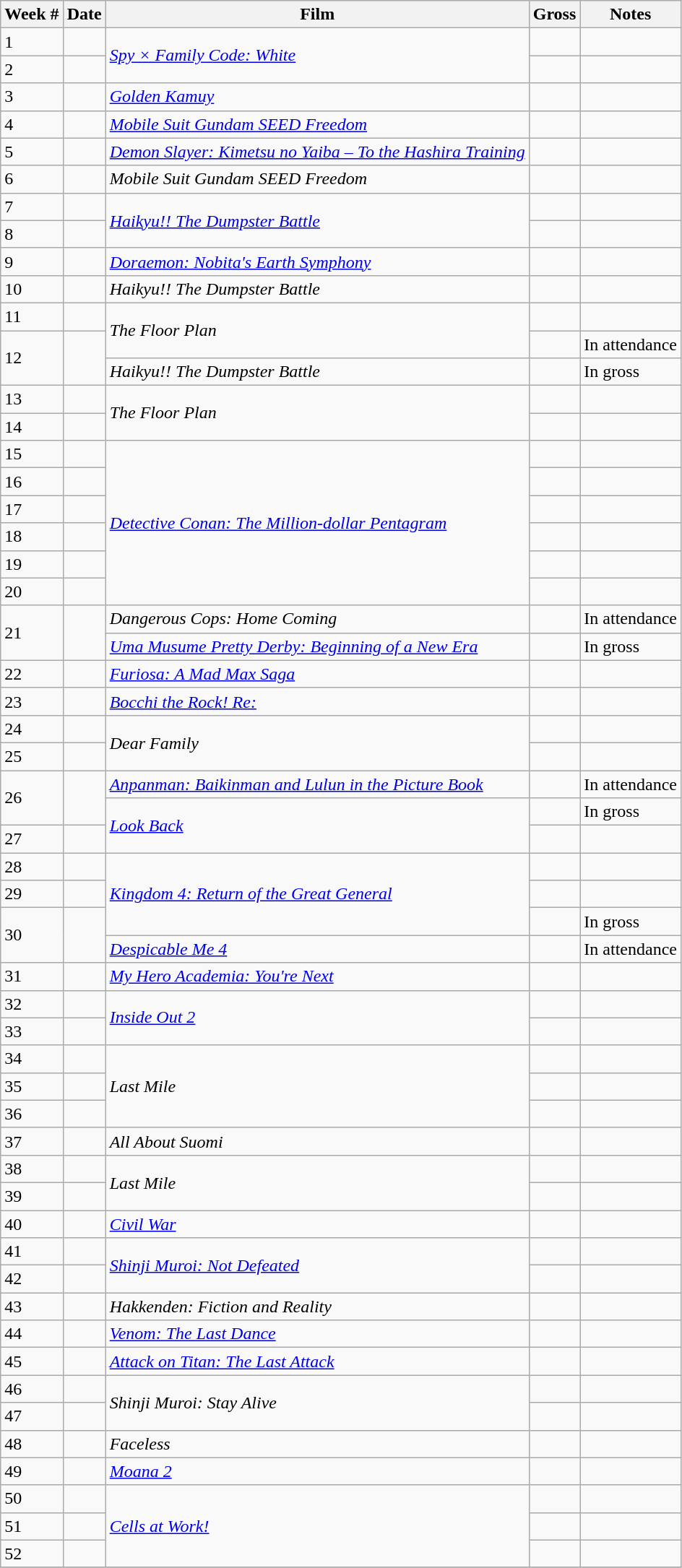<table class="wikitable sortable">
<tr>
<th>Week #</th>
<th>Date</th>
<th>Film</th>
<th>Gross</th>
<th>Notes</th>
</tr>
<tr>
<td>1</td>
<td></td>
<td rowspan=2><em><a href='#'>Spy × Family Code: White</a></em></td>
<td></td>
<td></td>
</tr>
<tr>
<td>2</td>
<td></td>
<td></td>
<td></td>
</tr>
<tr>
<td>3</td>
<td></td>
<td><em><a href='#'>Golden Kamuy</a></em></td>
<td></td>
<td></td>
</tr>
<tr>
<td>4</td>
<td></td>
<td><em><a href='#'>Mobile Suit Gundam SEED Freedom</a></em></td>
<td></td>
<td></td>
</tr>
<tr>
<td>5</td>
<td></td>
<td><em><a href='#'>Demon Slayer: Kimetsu no Yaiba – To the Hashira Training</a></em></td>
<td></td>
<td></td>
</tr>
<tr>
<td>6</td>
<td></td>
<td><em>Mobile Suit Gundam SEED Freedom</em></td>
<td></td>
<td></td>
</tr>
<tr>
<td>7</td>
<td></td>
<td rowspan=2><em><a href='#'>Haikyu!! The Dumpster Battle</a></em></td>
<td></td>
<td></td>
</tr>
<tr>
<td>8</td>
<td></td>
<td></td>
<td></td>
</tr>
<tr>
<td>9</td>
<td></td>
<td><em><a href='#'>Doraemon: Nobita's Earth Symphony</a></em></td>
<td></td>
<td></td>
</tr>
<tr>
<td>10</td>
<td></td>
<td><em>Haikyu!! The Dumpster Battle</em></td>
<td></td>
<td></td>
</tr>
<tr>
<td>11</td>
<td></td>
<td rowspan=2><em>The Floor Plan</em></td>
<td></td>
<td></td>
</tr>
<tr>
<td rowspan="2">12</td>
<td rowspan="2"></td>
<td></td>
<td>In attendance</td>
</tr>
<tr>
<td><em>Haikyu!! The Dumpster Battle</em></td>
<td></td>
<td>In gross</td>
</tr>
<tr>
<td>13</td>
<td></td>
<td rowspan="2"><em>The Floor Plan</em></td>
<td></td>
<td></td>
</tr>
<tr>
<td>14</td>
<td></td>
<td></td>
<td></td>
</tr>
<tr>
<td>15</td>
<td></td>
<td rowspan="6"><em><a href='#'>Detective Conan: The Million-dollar Pentagram</a></em></td>
<td></td>
<td></td>
</tr>
<tr>
<td>16</td>
<td></td>
<td></td>
<td></td>
</tr>
<tr>
<td>17</td>
<td></td>
<td></td>
<td></td>
</tr>
<tr>
<td>18</td>
<td></td>
<td></td>
<td></td>
</tr>
<tr>
<td>19</td>
<td></td>
<td></td>
<td></td>
</tr>
<tr>
<td>20</td>
<td></td>
<td></td>
<td></td>
</tr>
<tr>
<td rowspan="2">21</td>
<td rowspan="2"></td>
<td><em>Dangerous Cops: Home Coming</em></td>
<td></td>
<td>In attendance</td>
</tr>
<tr>
<td><em><a href='#'>Uma Musume Pretty Derby: Beginning of a New Era</a></em></td>
<td></td>
<td>In gross</td>
</tr>
<tr>
<td>22</td>
<td></td>
<td><em><a href='#'>Furiosa: A Mad Max Saga</a></em></td>
<td></td>
<td></td>
</tr>
<tr>
<td>23</td>
<td></td>
<td><em><a href='#'>Bocchi the Rock! Re:</a></em></td>
<td></td>
<td></td>
</tr>
<tr>
<td>24</td>
<td></td>
<td rowspan="2"><em>Dear Family</em></td>
<td></td>
<td></td>
</tr>
<tr>
<td>25</td>
<td></td>
<td></td>
<td></td>
</tr>
<tr>
<td rowspan="2">26</td>
<td rowspan="2"></td>
<td><em><a href='#'>Anpanman: Baikinman and Lulun in the Picture Book</a></em></td>
<td></td>
<td>In attendance</td>
</tr>
<tr>
<td rowspan="2"><em><a href='#'>Look Back</a></em></td>
<td></td>
<td>In gross</td>
</tr>
<tr>
<td>27</td>
<td></td>
<td></td>
<td></td>
</tr>
<tr>
<td>28</td>
<td></td>
<td rowspan="3"><em><a href='#'>Kingdom 4: Return of the Great General</a></em></td>
<td></td>
<td></td>
</tr>
<tr>
<td>29</td>
<td></td>
<td></td>
<td></td>
</tr>
<tr>
<td rowspan="2">30</td>
<td rowspan="2"></td>
<td></td>
<td>In gross</td>
</tr>
<tr>
<td><em><a href='#'>Despicable Me 4</a></em></td>
<td></td>
<td>In attendance</td>
</tr>
<tr>
<td>31</td>
<td></td>
<td><em><a href='#'>My Hero Academia: You're Next</a></em></td>
<td></td>
<td></td>
</tr>
<tr>
<td>32</td>
<td></td>
<td rowspan=2><em><a href='#'>Inside Out 2</a></em></td>
<td></td>
<td></td>
</tr>
<tr>
<td>33</td>
<td></td>
<td></td>
<td></td>
</tr>
<tr>
<td>34</td>
<td></td>
<td rowspan=3><em>Last Mile</em></td>
<td></td>
<td></td>
</tr>
<tr>
<td>35</td>
<td></td>
<td></td>
<td></td>
</tr>
<tr>
<td>36</td>
<td></td>
<td></td>
<td></td>
</tr>
<tr>
<td>37</td>
<td></td>
<td><em>All About Suomi</em></td>
<td></td>
<td></td>
</tr>
<tr>
<td>38</td>
<td></td>
<td rowspan=2><em>Last Mile</em></td>
<td></td>
<td></td>
</tr>
<tr>
<td>39</td>
<td></td>
<td></td>
<td></td>
</tr>
<tr>
<td>40</td>
<td></td>
<td><em><a href='#'>Civil War</a></em></td>
<td></td>
<td></td>
</tr>
<tr>
<td>41</td>
<td></td>
<td rowspan=2><em><a href='#'>Shinji Muroi: Not Defeated</a></em></td>
<td></td>
<td></td>
</tr>
<tr>
<td>42</td>
<td></td>
<td></td>
<td></td>
</tr>
<tr>
<td>43</td>
<td></td>
<td><em>Hakkenden: Fiction and Reality</em></td>
<td></td>
<td></td>
</tr>
<tr>
<td>44</td>
<td></td>
<td><em><a href='#'>Venom: The Last Dance</a></em></td>
<td></td>
<td></td>
</tr>
<tr>
<td>45</td>
<td></td>
<td><em><a href='#'>Attack on Titan: The Last Attack</a></em></td>
<td></td>
<td></td>
</tr>
<tr>
<td>46</td>
<td></td>
<td rowspan=2><em>Shinji Muroi: Stay Alive</em></td>
<td></td>
<td></td>
</tr>
<tr>
<td>47</td>
<td></td>
<td></td>
<td></td>
</tr>
<tr>
<td>48</td>
<td></td>
<td><em>Faceless</em></td>
<td></td>
<td></td>
</tr>
<tr>
<td>49</td>
<td></td>
<td><em><a href='#'>Moana 2</a></em></td>
<td></td>
<td></td>
</tr>
<tr>
<td>50</td>
<td></td>
<td rowspan=3><em><a href='#'>Cells at Work!</a></em></td>
<td></td>
<td></td>
</tr>
<tr>
<td>51</td>
<td></td>
<td></td>
<td></td>
</tr>
<tr>
<td>52</td>
<td></td>
<td></td>
<td></td>
</tr>
<tr>
</tr>
</table>
